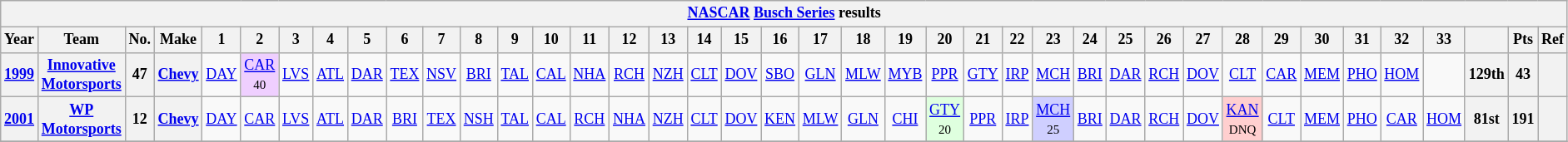<table class="wikitable" style="text-align:center; font-size:75%">
<tr>
<th colspan=40><a href='#'>NASCAR</a> <a href='#'>Busch Series</a> results</th>
</tr>
<tr>
<th>Year</th>
<th>Team</th>
<th>No.</th>
<th>Make</th>
<th>1</th>
<th>2</th>
<th>3</th>
<th>4</th>
<th>5</th>
<th>6</th>
<th>7</th>
<th>8</th>
<th>9</th>
<th>10</th>
<th>11</th>
<th>12</th>
<th>13</th>
<th>14</th>
<th>15</th>
<th>16</th>
<th>17</th>
<th>18</th>
<th>19</th>
<th>20</th>
<th>21</th>
<th>22</th>
<th>23</th>
<th>24</th>
<th>25</th>
<th>26</th>
<th>27</th>
<th>28</th>
<th>29</th>
<th>30</th>
<th>31</th>
<th>32</th>
<th>33</th>
<th></th>
<th>Pts</th>
<th>Ref</th>
</tr>
<tr>
<th><a href='#'>1999</a></th>
<th><a href='#'>Innovative Motorsports</a></th>
<th>47</th>
<th><a href='#'>Chevy</a></th>
<td><a href='#'>DAY</a></td>
<td style="background:#EFCFFF;"><a href='#'>CAR</a><br><small>40</small></td>
<td><a href='#'>LVS</a></td>
<td><a href='#'>ATL</a></td>
<td><a href='#'>DAR</a></td>
<td><a href='#'>TEX</a></td>
<td><a href='#'>NSV</a></td>
<td><a href='#'>BRI</a></td>
<td><a href='#'>TAL</a></td>
<td><a href='#'>CAL</a></td>
<td><a href='#'>NHA</a></td>
<td><a href='#'>RCH</a></td>
<td><a href='#'>NZH</a></td>
<td><a href='#'>CLT</a></td>
<td><a href='#'>DOV</a></td>
<td><a href='#'>SBO</a></td>
<td><a href='#'>GLN</a></td>
<td><a href='#'>MLW</a></td>
<td><a href='#'>MYB</a></td>
<td><a href='#'>PPR</a></td>
<td><a href='#'>GTY</a></td>
<td><a href='#'>IRP</a></td>
<td><a href='#'>MCH</a></td>
<td><a href='#'>BRI</a></td>
<td><a href='#'>DAR</a></td>
<td><a href='#'>RCH</a></td>
<td><a href='#'>DOV</a></td>
<td><a href='#'>CLT</a></td>
<td><a href='#'>CAR</a></td>
<td><a href='#'>MEM</a></td>
<td><a href='#'>PHO</a></td>
<td><a href='#'>HOM</a></td>
<td></td>
<th>129th</th>
<th>43</th>
<th></th>
</tr>
<tr>
<th><a href='#'>2001</a></th>
<th><a href='#'>WP Motorsports</a></th>
<th>12</th>
<th><a href='#'>Chevy</a></th>
<td><a href='#'>DAY</a></td>
<td><a href='#'>CAR</a></td>
<td><a href='#'>LVS</a></td>
<td><a href='#'>ATL</a></td>
<td><a href='#'>DAR</a></td>
<td><a href='#'>BRI</a></td>
<td><a href='#'>TEX</a></td>
<td><a href='#'>NSH</a></td>
<td><a href='#'>TAL</a></td>
<td><a href='#'>CAL</a></td>
<td><a href='#'>RCH</a></td>
<td><a href='#'>NHA</a></td>
<td><a href='#'>NZH</a></td>
<td><a href='#'>CLT</a></td>
<td><a href='#'>DOV</a></td>
<td><a href='#'>KEN</a></td>
<td><a href='#'>MLW</a></td>
<td><a href='#'>GLN</a></td>
<td><a href='#'>CHI</a></td>
<td style="background:#DFFFDF;"><a href='#'>GTY</a><br><small>20</small></td>
<td><a href='#'>PPR</a></td>
<td><a href='#'>IRP</a></td>
<td style="background:#CFCFFF;"><a href='#'>MCH</a><br><small>25</small></td>
<td><a href='#'>BRI</a></td>
<td><a href='#'>DAR</a></td>
<td><a href='#'>RCH</a></td>
<td><a href='#'>DOV</a></td>
<td style="background:#FFCFCF;"><a href='#'>KAN</a><br><small>DNQ</small></td>
<td><a href='#'>CLT</a></td>
<td><a href='#'>MEM</a></td>
<td><a href='#'>PHO</a></td>
<td><a href='#'>CAR</a></td>
<td><a href='#'>HOM</a></td>
<th>81st</th>
<th>191</th>
<th></th>
</tr>
<tr>
</tr>
</table>
